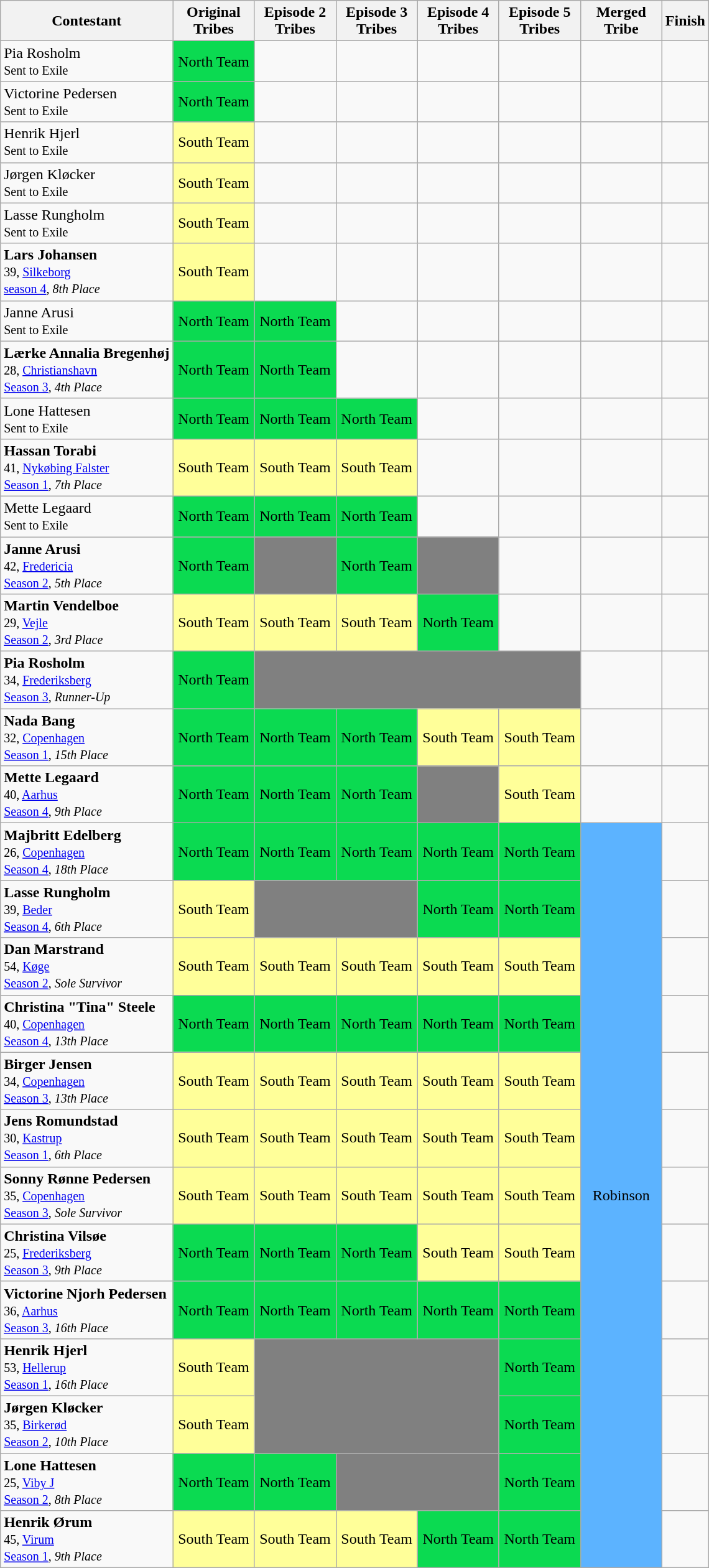<table class="wikitable" style="margin:auto; text-align:center">
<tr>
<th>Contestant</th>
<th width=80>Original<br>Tribes</th>
<th width=80>Episode 2<br>Tribes</th>
<th width=80>Episode 3<br>Tribes</th>
<th width=80>Episode 4<br>Tribes</th>
<th width=80>Episode 5<br>Tribes</th>
<th width=80>Merged Tribe</th>
<th>Finish</th>
</tr>
<tr>
<td align="left">Pia Rosholm<br><small>Sent to Exile</small></td>
<td bgcolor="#0BDA51" align=center>North Team</td>
<td></td>
<td></td>
<td></td>
<td></td>
<td></td>
<td></td>
</tr>
<tr>
<td align="left">Victorine Pedersen<br><small>Sent to Exile</small></td>
<td bgcolor="#0BDA51" align=center>North Team</td>
<td></td>
<td></td>
<td></td>
<td></td>
<td></td>
<td></td>
</tr>
<tr>
<td align="left">Henrik Hjerl<br><small>Sent to Exile</small></td>
<td bgcolor="#FFFF99" align=center>South Team</td>
<td></td>
<td></td>
<td></td>
<td></td>
<td></td>
<td></td>
</tr>
<tr>
<td align="left">Jørgen Kløcker<br><small>Sent to Exile</small></td>
<td align="center" bgcolor="#FFFF99">South Team</td>
<td></td>
<td></td>
<td></td>
<td></td>
<td></td>
<td></td>
</tr>
<tr>
<td align="left">Lasse Rungholm<br><small>Sent to Exile</small></td>
<td align="center" bgcolor="#FFFF99">South Team</td>
<td></td>
<td></td>
<td></td>
<td></td>
<td></td>
<td></td>
</tr>
<tr>
<td align="left"><strong>Lars Johansen</strong><br><small>39, <a href='#'>Silkeborg</a><br><a href='#'>season 4</a>, <em>8th Place</em></small></td>
<td align="center" bgcolor="#FFFF99">South Team</td>
<td></td>
<td></td>
<td></td>
<td></td>
<td></td>
<td></td>
</tr>
<tr>
<td align="left">Janne Arusi<br><small>Sent to Exile</small></td>
<td bgcolor="#0BDA51" align=center>North Team</td>
<td bgcolor="#0BDA51" align=center>North Team</td>
<td></td>
<td></td>
<td></td>
<td></td>
<td></td>
</tr>
<tr>
<td align="left"><strong>Lærke Annalia Bregenhøj</strong><br><small>28, <a href='#'>Christianshavn</a><br><a href='#'>Season 3</a>, <em>4th Place</em></small></td>
<td bgcolor="#0BDA51" align=center>North Team</td>
<td bgcolor="#0BDA51" align=center>North Team</td>
<td></td>
<td></td>
<td></td>
<td></td>
<td></td>
</tr>
<tr>
<td align="left">Lone Hattesen<br><small>Sent to Exile</small></td>
<td bgcolor="#0BDA51" align=center>North Team</td>
<td bgcolor="#0BDA51" align=center>North Team</td>
<td bgcolor="#0BDA51" align=center>North Team</td>
<td></td>
<td></td>
<td></td>
<td></td>
</tr>
<tr>
<td align="left"><strong>Hassan Torabi</strong><br><small>41, <a href='#'>Nykøbing Falster</a><br><a href='#'>Season 1</a>, <em>7th Place</em></small></td>
<td align="center" bgcolor="#FFFF99">South Team</td>
<td align="center" bgcolor="#FFFF99">South Team</td>
<td align="center" bgcolor="#FFFF99">South Team</td>
<td></td>
<td></td>
<td></td>
<td></td>
</tr>
<tr>
<td align="left">Mette Legaard<br><small>Sent to Exile</small></td>
<td bgcolor="#0BDA51" align=center>North Team</td>
<td bgcolor="#0BDA51" align=center>North Team</td>
<td bgcolor="#0BDA51" align=center>North Team</td>
<td></td>
<td></td>
<td></td>
<td></td>
</tr>
<tr>
<td align="left"><strong>Janne Arusi</strong><br><small>42, <a href='#'>Fredericia</a><br><a href='#'>Season 2</a>, <em>5th Place</em></small></td>
<td bgcolor="#0BDA51" align=center>North Team</td>
<td bgcolor="gray"></td>
<td bgcolor="#0BDA51" align=center>North Team</td>
<td bgcolor="gray" align=center></td>
<td></td>
<td></td>
<td></td>
</tr>
<tr>
<td align="left"><strong>Martin Vendelboe</strong><br><small>29, <a href='#'>Vejle</a><br><a href='#'>Season 2</a>, <em>3rd Place</em></small></td>
<td align="center" bgcolor="#FFFF99">South Team</td>
<td align="center" bgcolor="#FFFF99">South Team</td>
<td align="center" bgcolor="#FFFF99">South Team</td>
<td bgcolor="#0BDA51" align=center>North Team</td>
<td></td>
<td></td>
<td></td>
</tr>
<tr>
<td align="left"><strong>Pia Rosholm</strong><br><small>34, <a href='#'>Frederiksberg</a><br><a href='#'>Season 3</a>, <em>Runner-Up</em></small></td>
<td bgcolor="#0BDA51" align=center>North Team</td>
<td align="center" bgcolor="gray" colspan=4></td>
<td></td>
<td></td>
</tr>
<tr>
<td align="left"><strong>Nada Bang</strong><br><small>32, <a href='#'>Copenhagen</a><br><a href='#'>Season 1</a>, <em>15th Place</em></small></td>
<td bgcolor="#0BDA51" align=center>North Team</td>
<td bgcolor="#0BDA51" align=center>North Team</td>
<td bgcolor="#0BDA51" align=center>North Team</td>
<td align="center" bgcolor="#FFFF99">South Team</td>
<td align="center" bgcolor="#FFFF99">South Team</td>
<td></td>
<td></td>
</tr>
<tr>
<td align="left"><strong>Mette Legaard</strong><br><small>40, <a href='#'>Aarhus</a><br><a href='#'>Season 4</a>, <em>9th Place</em></small></td>
<td bgcolor="#0BDA51" align=center>North Team</td>
<td bgcolor="#0BDA51" align=center>North Team</td>
<td bgcolor="#0BDA51" align=center>North Team</td>
<td bgcolor="gray"></td>
<td align="center" bgcolor="#FFFF99">South Team</td>
<td></td>
<td></td>
</tr>
<tr>
<td align="left"><strong>Majbritt Edelberg</strong><br><small>26, <a href='#'>Copenhagen</a><br><a href='#'>Season 4</a>, <em>18th Place</em></small></td>
<td bgcolor="#0BDA51" align=center>North Team</td>
<td bgcolor="#0BDA51" align=center>North Team</td>
<td bgcolor="#0BDA51" align=center>North Team</td>
<td bgcolor="#0BDA51" align=center>North Team</td>
<td bgcolor="#0BDA51" align=center>North Team</td>
<td align="center" bgcolor="#5CB3FF" rowspan=13>Robinson</td>
<td></td>
</tr>
<tr>
<td align="left"><strong>Lasse Rungholm</strong><br><small>39, <a href='#'>Beder</a><br><a href='#'>Season 4</a>, <em>6th Place</em></small></td>
<td align="center" bgcolor="#FFFF99">South Team</td>
<td align="center" bgcolor="gray" colspan=2></td>
<td bgcolor="#0BDA51" align=center>North Team</td>
<td bgcolor="#0BDA51" align=center>North Team</td>
<td></td>
</tr>
<tr>
<td align="left"><strong>Dan Marstrand</strong><br><small>54, <a href='#'>Køge</a><br><a href='#'>Season 2</a>, <em>Sole Survivor</em></small></td>
<td align="center" bgcolor="#FFFF99">South Team</td>
<td align="center" bgcolor="#FFFF99">South Team</td>
<td align="center" bgcolor="#FFFF99">South Team</td>
<td align="center" bgcolor="#FFFF99">South Team</td>
<td align="center" bgcolor="#FFFF99">South Team</td>
<td></td>
</tr>
<tr>
<td align="left"><strong>Christina "Tina" Steele</strong><br><small>40, <a href='#'>Copenhagen</a><br><a href='#'>Season 4</a>, <em>13th Place</em> </small></td>
<td bgcolor="#0BDA51" align=center>North Team</td>
<td bgcolor="#0BDA51" align=center>North Team</td>
<td bgcolor="#0BDA51" align=center>North Team</td>
<td bgcolor="#0BDA51" align=center>North Team</td>
<td bgcolor="#0BDA51" align=center>North Team</td>
<td></td>
</tr>
<tr>
<td align="left"><strong>Birger Jensen</strong><br><small>34, <a href='#'>Copenhagen</a><br><a href='#'>Season 3</a>, <em>13th Place</em></small></td>
<td align="center" bgcolor="#FFFF99">South Team</td>
<td align="center" bgcolor="#FFFF99">South Team</td>
<td align="center" bgcolor="#FFFF99">South Team</td>
<td align="center" bgcolor="#FFFF99">South Team</td>
<td align="center" bgcolor="#FFFF99">South Team</td>
<td></td>
</tr>
<tr>
<td align="left"><strong>Jens Romundstad</strong><br><small>30, <a href='#'>Kastrup</a><br><a href='#'>Season 1</a>, <em>6th Place</em></small></td>
<td align="center" bgcolor="#FFFF99">South Team</td>
<td align="center" bgcolor="#FFFF99">South Team</td>
<td align="center" bgcolor="#FFFF99">South Team</td>
<td align="center" bgcolor="#FFFF99">South Team</td>
<td align="center" bgcolor="#FFFF99">South Team</td>
<td></td>
</tr>
<tr>
<td align="left"><strong>Sonny Rønne Pedersen</strong><br><small>35, <a href='#'>Copenhagen</a><br><a href='#'>Season 3</a>, <em>Sole Survivor</em></small></td>
<td align="center" bgcolor="#FFFF99">South Team</td>
<td align="center" bgcolor="#FFFF99">South Team</td>
<td align="center" bgcolor="#FFFF99">South Team</td>
<td align="center" bgcolor="#FFFF99">South Team</td>
<td align="center" bgcolor="#FFFF99">South Team</td>
<td></td>
</tr>
<tr>
<td align="left"><strong>Christina Vilsøe</strong><br><small>25, <a href='#'>Frederiksberg</a><br><a href='#'>Season 3</a>, <em>9th Place</em></small></td>
<td bgcolor="#0BDA51" align=center>North Team</td>
<td bgcolor="#0BDA51" align=center>North Team</td>
<td bgcolor="#0BDA51" align=center>North Team</td>
<td align="center" bgcolor="#FFFF99">South Team</td>
<td align="center" bgcolor="#FFFF99">South Team</td>
<td></td>
</tr>
<tr>
<td align="left"><strong>Victorine Njorh Pedersen</strong><br><small>36, <a href='#'>Aarhus</a><br><a href='#'>Season 3</a>, <em>16th Place</em></small></td>
<td bgcolor="#0BDA51" align=center>North Team</td>
<td bgcolor="#0BDA51" align=center>North Team</td>
<td bgcolor="#0BDA51" align=center>North Team</td>
<td bgcolor="#0BDA51" align=center>North Team</td>
<td bgcolor="#0BDA51" align=center>North Team</td>
<td></td>
</tr>
<tr>
<td align="left"><strong>Henrik Hjerl</strong><br><small>53, <a href='#'>Hellerup</a><br><a href='#'>Season 1</a>, <em>16th Place</em></small></td>
<td align="center" bgcolor="#FFFF99">South Team</td>
<td align="center" bgcolor="gray" rowspan=2 colspan=3></td>
<td bgcolor="#0BDA51" align=center>North Team</td>
<td></td>
</tr>
<tr>
<td align="left"><strong>Jørgen Kløcker</strong><br><small>35, <a href='#'>Birkerød</a><br><a href='#'>Season 2</a>, <em>10th Place</em></small></td>
<td align="center" bgcolor="#FFFF99">South Team</td>
<td bgcolor="#0BDA51" align=center>North Team</td>
<td></td>
</tr>
<tr>
<td align="left"><strong>Lone Hattesen</strong><br><small>25, <a href='#'>Viby J</a><br><a href='#'>Season 2</a>, <em>8th Place</em></small></td>
<td bgcolor="#0BDA51" align=center>North Team</td>
<td bgcolor="#0BDA51" align=center>North Team</td>
<td bgcolor="gray" colspan=2></td>
<td bgcolor="#0BDA51" align=center>North Team</td>
<td></td>
</tr>
<tr>
<td align="left"><strong>Henrik Ørum</strong><br><small>45, <a href='#'>Virum</a><br><a href='#'>Season 1</a>, <em>9th Place</em></small></td>
<td align="center" bgcolor="#FFFF99">South Team</td>
<td align="center" bgcolor="#FFFF99">South Team</td>
<td align="center" bgcolor="#FFFF99">South Team</td>
<td bgcolor="#0BDA51" align=center>North Team</td>
<td bgcolor="#0BDA51" align=center>North Team</td>
<td></td>
</tr>
</table>
